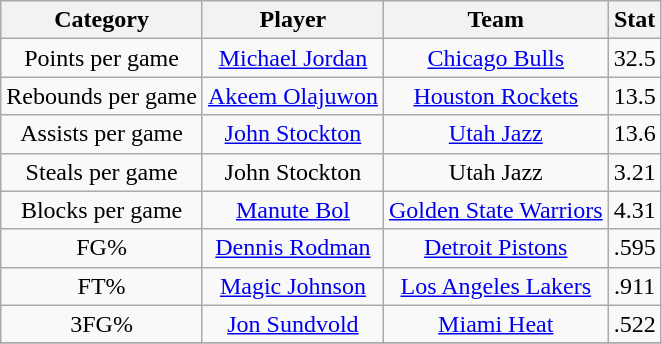<table class="wikitable" style="text-align:center">
<tr>
<th>Category</th>
<th>Player</th>
<th>Team</th>
<th>Stat</th>
</tr>
<tr>
<td>Points per game</td>
<td><a href='#'>Michael Jordan</a></td>
<td><a href='#'>Chicago Bulls</a></td>
<td>32.5</td>
</tr>
<tr>
<td>Rebounds per game</td>
<td><a href='#'>Akeem Olajuwon</a></td>
<td><a href='#'>Houston Rockets</a></td>
<td>13.5</td>
</tr>
<tr>
<td>Assists per game</td>
<td><a href='#'>John Stockton</a></td>
<td><a href='#'>Utah Jazz</a></td>
<td>13.6</td>
</tr>
<tr>
<td>Steals per game</td>
<td>John Stockton</td>
<td>Utah Jazz</td>
<td>3.21</td>
</tr>
<tr>
<td>Blocks per game</td>
<td><a href='#'>Manute Bol</a></td>
<td><a href='#'>Golden State Warriors</a></td>
<td>4.31</td>
</tr>
<tr>
<td>FG%</td>
<td><a href='#'>Dennis Rodman</a></td>
<td><a href='#'>Detroit Pistons</a></td>
<td>.595</td>
</tr>
<tr>
<td>FT%</td>
<td><a href='#'>Magic Johnson</a></td>
<td><a href='#'>Los Angeles Lakers</a></td>
<td>.911</td>
</tr>
<tr>
<td>3FG%</td>
<td><a href='#'>Jon Sundvold</a></td>
<td><a href='#'>Miami Heat</a></td>
<td>.522</td>
</tr>
<tr>
</tr>
</table>
